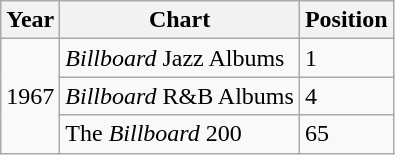<table class="wikitable">
<tr>
<th>Year</th>
<th>Chart</th>
<th>Position</th>
</tr>
<tr>
<td rowspan=3>1967</td>
<td><em>Billboard</em> Jazz Albums</td>
<td>1</td>
</tr>
<tr>
<td><em>Billboard</em> R&B Albums</td>
<td>4</td>
</tr>
<tr>
<td>The <em>Billboard</em> 200</td>
<td>65</td>
</tr>
</table>
